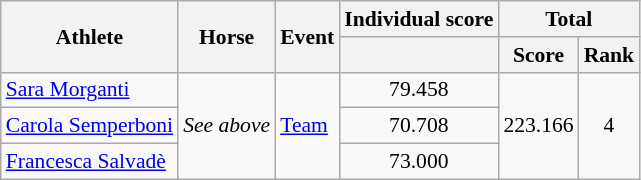<table class=wikitable style="font-size:90%">
<tr>
<th rowspan="2">Athlete</th>
<th rowspan="2">Horse</th>
<th rowspan="2">Event</th>
<th colspan="1">Individual score</th>
<th colspan="2">Total</th>
</tr>
<tr>
<th></th>
<th>Score</th>
<th>Rank</th>
</tr>
<tr align=center>
<td align=left><a href='#'>Sara Morganti</a></td>
<td align=left rowspan=3><em>See above</em></td>
<td align=left rowspan=3><a href='#'>Team</a></td>
<td>79.458</td>
<td rowspan="3">223.166</td>
<td rowspan="3">4</td>
</tr>
<tr align=center>
<td align=left><a href='#'>Carola Semperboni</a></td>
<td>70.708</td>
</tr>
<tr align=center>
<td align=left><a href='#'>Francesca Salvadè</a></td>
<td>73.000</td>
</tr>
</table>
